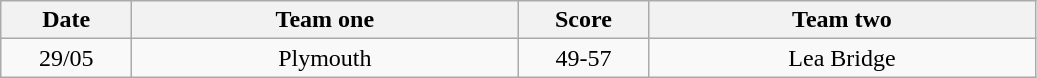<table class="wikitable" style="text-align: center">
<tr>
<th width=80>Date</th>
<th width=250>Team one</th>
<th width=80>Score</th>
<th width=250>Team two</th>
</tr>
<tr>
<td>29/05</td>
<td>Plymouth</td>
<td>49-57</td>
<td>Lea Bridge</td>
</tr>
</table>
